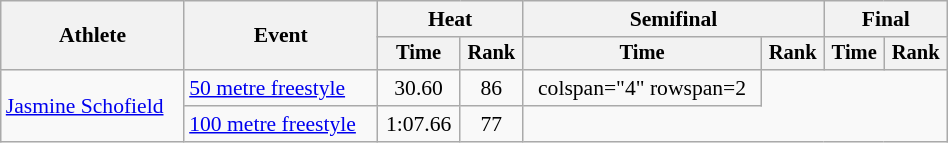<table class="wikitable" style="text-align:center; font-size:90%; width:50%;">
<tr>
<th rowspan="2">Athlete</th>
<th rowspan="2">Event</th>
<th colspan="2">Heat</th>
<th colspan="2">Semifinal</th>
<th colspan="2">Final</th>
</tr>
<tr style="font-size:95%">
<th>Time</th>
<th>Rank</th>
<th>Time</th>
<th>Rank</th>
<th>Time</th>
<th>Rank</th>
</tr>
<tr>
<td align=left rowspan=2><a href='#'>Jasmine Schofield</a></td>
<td align=left><a href='#'>50 metre freestyle</a></td>
<td>30.60</td>
<td>86</td>
<td>colspan="4" rowspan=2 </td>
</tr>
<tr>
<td align=left><a href='#'>100 metre freestyle</a></td>
<td>1:07.66</td>
<td>77</td>
</tr>
</table>
